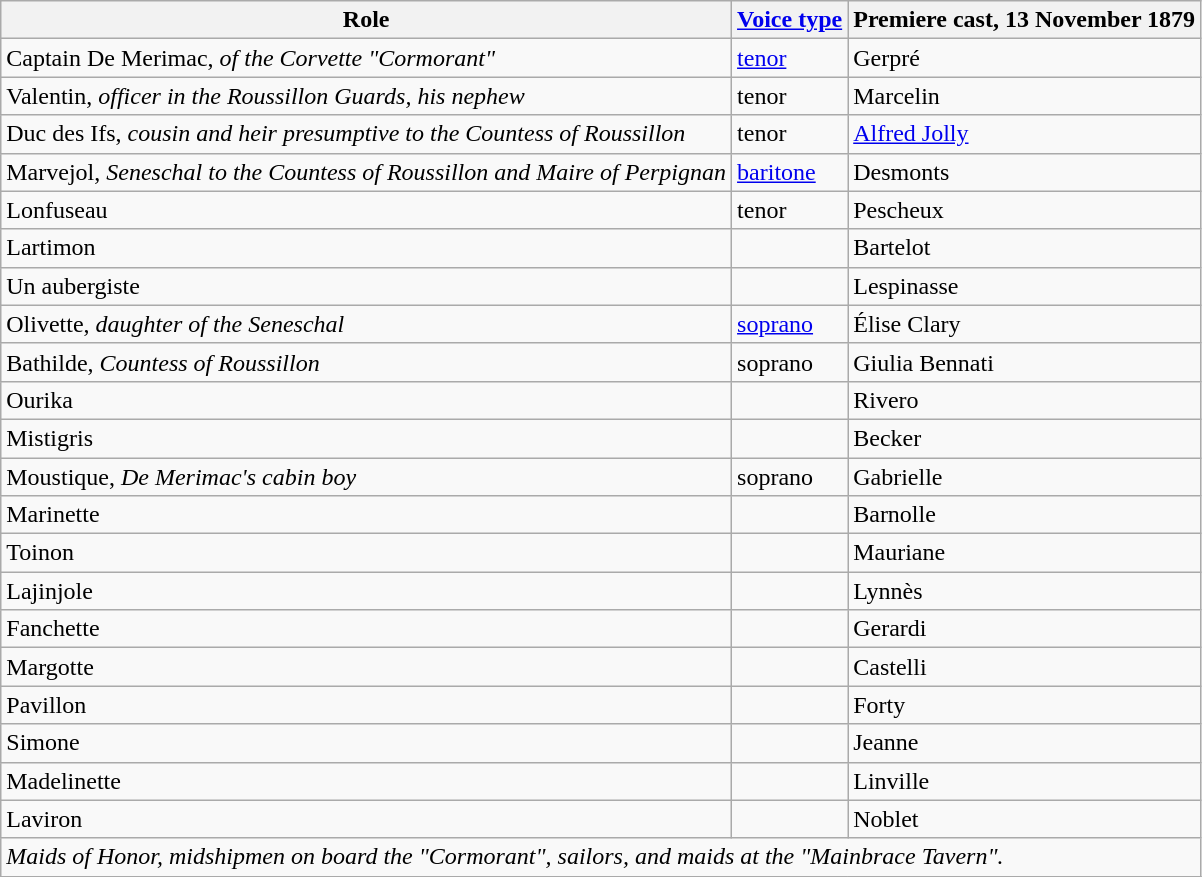<table class="wikitable">
<tr>
<th>Role</th>
<th><a href='#'>Voice type</a></th>
<th>Premiere cast, 13 November 1879</th>
</tr>
<tr>
<td>Captain De Merimac, <em>of the Corvette "Cormorant"</em></td>
<td><a href='#'>tenor</a></td>
<td>Gerpré</td>
</tr>
<tr>
<td>Valentin, <em>officer in the Roussillon Guards, his nephew</em></td>
<td>tenor</td>
<td>Marcelin</td>
</tr>
<tr>
<td>Duc des Ifs, <em>cousin and heir presumptive to the Countess of Roussillon</em></td>
<td>tenor</td>
<td><a href='#'>Alfred Jolly</a></td>
</tr>
<tr>
<td>Marvejol, <em>Seneschal to the Countess of Roussillon and Maire of Perpignan</em></td>
<td><a href='#'>baritone</a></td>
<td>Desmonts</td>
</tr>
<tr>
<td>Lonfuseau</td>
<td>tenor</td>
<td>Pescheux</td>
</tr>
<tr>
<td>Lartimon</td>
<td></td>
<td>Bartelot</td>
</tr>
<tr>
<td>Un aubergiste</td>
<td></td>
<td>Lespinasse</td>
</tr>
<tr>
<td>Olivette, <em>daughter of the Seneschal</em></td>
<td><a href='#'>soprano</a></td>
<td>Élise Clary</td>
</tr>
<tr>
<td>Bathilde, <em>Countess of Roussillon</em></td>
<td>soprano</td>
<td>Giulia Bennati</td>
</tr>
<tr>
<td>Ourika</td>
<td></td>
<td>Rivero</td>
</tr>
<tr>
<td>Mistigris</td>
<td></td>
<td>Becker</td>
</tr>
<tr>
<td>Moustique, <em>De Merimac's cabin boy</em></td>
<td>soprano</td>
<td>Gabrielle</td>
</tr>
<tr>
<td>Marinette</td>
<td></td>
<td>Barnolle</td>
</tr>
<tr>
<td>Toinon</td>
<td></td>
<td>Mauriane</td>
</tr>
<tr>
<td>Lajinjole</td>
<td></td>
<td>Lynnès</td>
</tr>
<tr>
<td>Fanchette</td>
<td></td>
<td>Gerardi</td>
</tr>
<tr>
<td>Margotte</td>
<td></td>
<td>Castelli</td>
</tr>
<tr>
<td>Pavillon</td>
<td></td>
<td>Forty</td>
</tr>
<tr>
<td>Simone</td>
<td></td>
<td>Jeanne</td>
</tr>
<tr>
<td>Madelinette</td>
<td></td>
<td>Linville</td>
</tr>
<tr>
<td>Laviron</td>
<td></td>
<td>Noblet</td>
</tr>
<tr>
<td colspan="3"><em>Maids of Honor, midshipmen on board the "Cormorant", sailors, and maids at the "Mainbrace Tavern".</em></td>
</tr>
<tr>
</tr>
</table>
